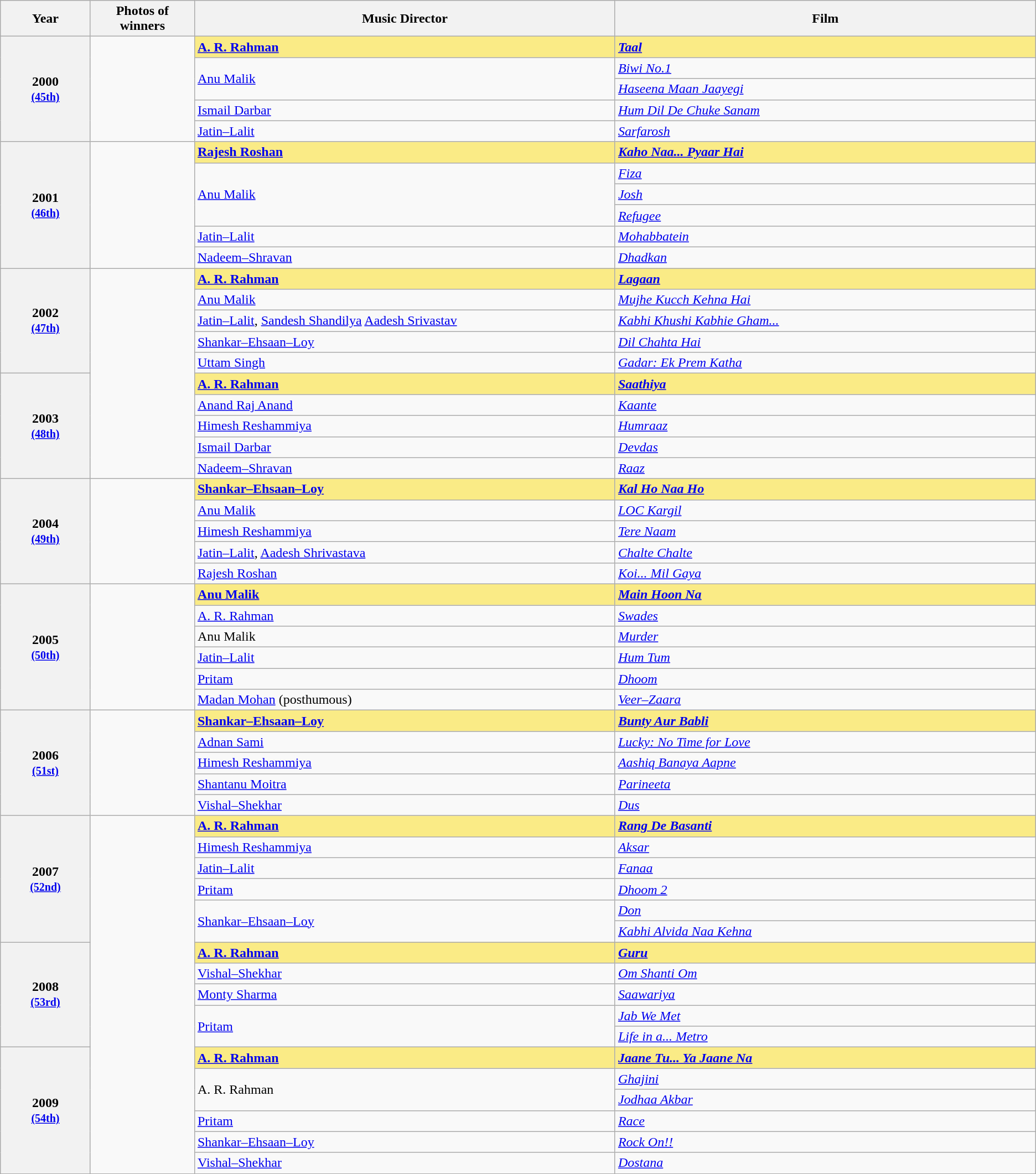<table class="wikitable sortable" style="text-align:left;">
<tr>
<th scope="col" style="width:3%; text-align:center;">Year</th>
<th scope="col" style="width:3%;text-align:center;">Photos of winners</th>
<th scope="col" style="width:15%;text-align:center;">Music Director</th>
<th scope="col" style="width:15%;text-align:center;">Film</th>
</tr>
<tr>
<th scope="row" rowspan=5 style="text-align:center">2000 <br><small><a href='#'>(45th)</a> </small></th>
<td rowspan=5 style="text-align:center"></td>
<td style="background:#FAEB86;"><strong><a href='#'>A. R. Rahman</a></strong> </td>
<td style="background:#FAEB86;"><strong><em><a href='#'>Taal</a></em></strong></td>
</tr>
<tr>
<td rowspan="2"><a href='#'>Anu Malik</a></td>
<td><em><a href='#'>Biwi No.1</a></em></td>
</tr>
<tr>
<td><em><a href='#'>Haseena Maan Jaayegi</a></em></td>
</tr>
<tr>
<td><a href='#'>Ismail Darbar</a></td>
<td><em><a href='#'>Hum Dil De Chuke Sanam</a></em></td>
</tr>
<tr>
<td><a href='#'>Jatin–Lalit</a></td>
<td><em><a href='#'>Sarfarosh</a></em></td>
</tr>
<tr>
<th scope="row" rowspan=6 style="text-align:center">2001 <br><small><a href='#'>(46th)</a> </small></th>
<td rowspan=6 style="text-align:center"></td>
<td style="background:#FAEB86;"><strong><a href='#'>Rajesh Roshan</a></strong> </td>
<td style="background:#FAEB86;"><strong><em><a href='#'>Kaho Naa... Pyaar Hai</a></em></strong></td>
</tr>
<tr>
<td rowspan="3"><a href='#'>Anu Malik</a></td>
<td><em><a href='#'>Fiza</a></em></td>
</tr>
<tr>
<td><em><a href='#'>Josh</a></em></td>
</tr>
<tr>
<td><em><a href='#'>Refugee</a></em></td>
</tr>
<tr>
<td><a href='#'>Jatin–Lalit</a></td>
<td><em><a href='#'>Mohabbatein</a></em></td>
</tr>
<tr>
<td><a href='#'>Nadeem–Shravan</a></td>
<td><em><a href='#'>Dhadkan</a></em></td>
</tr>
<tr>
<th scope="row" rowspan=5 style="text-align:center">2002 <br><small><a href='#'>(47th)</a> </small></th>
<td rowspan="10" style="text-align:center"></td>
<td style="background:#FAEB86;"><strong><a href='#'>A. R. Rahman</a></strong> </td>
<td style="background:#FAEB86;"><strong><em><a href='#'>Lagaan</a></em></strong></td>
</tr>
<tr>
<td><a href='#'>Anu Malik</a></td>
<td><em><a href='#'>Mujhe Kucch Kehna Hai</a></em></td>
</tr>
<tr>
<td><a href='#'>Jatin–Lalit</a>, <a href='#'>Sandesh Shandilya</a> <a href='#'>Aadesh Srivastav</a></td>
<td><em><a href='#'>Kabhi Khushi Kabhie Gham...</a></em></td>
</tr>
<tr>
<td><a href='#'>Shankar–Ehsaan–Loy</a></td>
<td><em><a href='#'>Dil Chahta Hai</a></em></td>
</tr>
<tr>
<td><a href='#'>Uttam Singh</a></td>
<td><em><a href='#'>Gadar: Ek Prem Katha</a></em></td>
</tr>
<tr>
<th scope="row" rowspan=5 style="text-align:center">2003 <br><small><a href='#'>(48th)</a> </small></th>
<td style="background:#FAEB86;"><strong><a href='#'>A. R. Rahman</a></strong> </td>
<td style="background:#FAEB86;"><strong><em><a href='#'>Saathiya</a></em></strong></td>
</tr>
<tr>
<td><a href='#'>Anand Raj Anand</a></td>
<td><em><a href='#'>Kaante</a></em></td>
</tr>
<tr>
<td><a href='#'>Himesh Reshammiya</a></td>
<td><em><a href='#'>Humraaz</a></em></td>
</tr>
<tr>
<td><a href='#'>Ismail Darbar</a></td>
<td><em><a href='#'>Devdas</a></em></td>
</tr>
<tr>
<td><a href='#'>Nadeem–Shravan</a></td>
<td><em><a href='#'>Raaz</a></em></td>
</tr>
<tr>
<th scope="row" rowspan=5 style="text-align:center">2004 <br><small><a href='#'>(49th)</a> </small></th>
<td rowspan=5 style="text-align:center"></td>
<td style="background:#FAEB86;"><strong><a href='#'>Shankar–Ehsaan–Loy</a></strong> </td>
<td style="background:#FAEB86;"><strong><em><a href='#'>Kal Ho Naa Ho</a></em></strong></td>
</tr>
<tr>
<td><a href='#'>Anu Malik</a></td>
<td><em><a href='#'>LOC Kargil</a></em></td>
</tr>
<tr>
<td><a href='#'>Himesh Reshammiya</a></td>
<td><em><a href='#'>Tere Naam</a></em></td>
</tr>
<tr>
<td><a href='#'>Jatin–Lalit</a>, <a href='#'>Aadesh Shrivastava</a></td>
<td><em><a href='#'>Chalte Chalte</a></em></td>
</tr>
<tr>
<td><a href='#'>Rajesh Roshan</a></td>
<td><em><a href='#'>Koi... Mil Gaya</a></em></td>
</tr>
<tr>
<th rowspan="6" scope="row" style="text-align:center">2005 <br><small><a href='#'>(50th)</a> </small></th>
<td rowspan="6" style="text-align:center"></td>
<td style="background:#FAEB86;"><strong><a href='#'>Anu Malik</a></strong> </td>
<td style="background:#FAEB86;"><strong><em><a href='#'>Main Hoon Na</a></em></strong></td>
</tr>
<tr>
<td><a href='#'>A. R. Rahman</a></td>
<td><em><a href='#'>Swades</a></em></td>
</tr>
<tr>
<td>Anu Malik</td>
<td><em><a href='#'>Murder</a></em></td>
</tr>
<tr>
<td><a href='#'>Jatin–Lalit</a></td>
<td><a href='#'><em>Hum Tum</em></a></td>
</tr>
<tr>
<td><a href='#'>Pritam</a></td>
<td><em><a href='#'>Dhoom</a></em></td>
</tr>
<tr>
<td><a href='#'>Madan Mohan</a> (posthumous)</td>
<td><em><a href='#'>Veer–Zaara</a></em></td>
</tr>
<tr>
<th scope="row" rowspan=5 style="text-align:center">2006 <br><small><a href='#'>(51st)</a> </small></th>
<td rowspan=5 style="text-align:center"></td>
<td style="background:#FAEB86;"><strong><a href='#'>Shankar–Ehsaan–Loy</a></strong> </td>
<td style="background:#FAEB86;"><strong><em><a href='#'>Bunty Aur Babli</a></em></strong></td>
</tr>
<tr>
<td><a href='#'>Adnan Sami</a></td>
<td><em><a href='#'>Lucky: No Time for Love</a></em></td>
</tr>
<tr>
<td><a href='#'>Himesh Reshammiya</a></td>
<td><em><a href='#'>Aashiq Banaya Aapne</a></em></td>
</tr>
<tr>
<td><a href='#'>Shantanu Moitra</a></td>
<td><em><a href='#'>Parineeta</a></em></td>
</tr>
<tr>
<td><a href='#'>Vishal–Shekhar</a></td>
<td><em><a href='#'>Dus</a></em></td>
</tr>
<tr>
<th scope="row" rowspan=6 style="text-align:center">2007 <br><small><a href='#'>(52nd)</a> </small></th>
<td rowspan="17" style="text-align:center"></td>
<td style="background:#FAEB86;"><strong><a href='#'>A. R. Rahman</a></strong> </td>
<td style="background:#FAEB86;"><strong><em><a href='#'>Rang De Basanti</a></em></strong></td>
</tr>
<tr>
<td><a href='#'>Himesh Reshammiya</a></td>
<td><em><a href='#'>Aksar</a></em></td>
</tr>
<tr>
<td><a href='#'>Jatin–Lalit</a></td>
<td><em><a href='#'>Fanaa</a></em></td>
</tr>
<tr>
<td><a href='#'>Pritam</a></td>
<td><em><a href='#'>Dhoom 2</a></em></td>
</tr>
<tr>
<td rowspan="2"><a href='#'>Shankar–Ehsaan–Loy</a></td>
<td><em><a href='#'>Don</a></em></td>
</tr>
<tr>
<td><em><a href='#'>Kabhi Alvida Naa Kehna</a></em></td>
</tr>
<tr>
<th scope="row" rowspan=5 style="text-align:center">2008 <br><small><a href='#'>(53rd)</a> </small></th>
<td style="background:#FAEB86;"><strong><a href='#'>A. R. Rahman</a></strong> </td>
<td style="background:#FAEB86;"><strong><em><a href='#'>Guru</a></em></strong></td>
</tr>
<tr>
<td><a href='#'>Vishal–Shekhar</a></td>
<td><em><a href='#'>Om Shanti Om</a></em></td>
</tr>
<tr>
<td><a href='#'>Monty Sharma</a></td>
<td><em><a href='#'>Saawariya</a></em></td>
</tr>
<tr>
<td rowspan="2"><a href='#'>Pritam</a></td>
<td><em><a href='#'>Jab We Met</a></em></td>
</tr>
<tr>
<td><em><a href='#'>Life in a... Metro</a></em></td>
</tr>
<tr>
<th scope="row" rowspan=6 style="text-align:center">2009 <br><small><a href='#'>(54th)</a> </small></th>
<td style="background:#FAEB86;"><strong><a href='#'>A. R. Rahman</a></strong> </td>
<td style="background:#FAEB86;"><strong><em><a href='#'>Jaane Tu... Ya Jaane Na</a></em></strong></td>
</tr>
<tr>
<td rowspan="2">A. R. Rahman</td>
<td><em><a href='#'>Ghajini</a></em></td>
</tr>
<tr>
<td><em><a href='#'>Jodhaa Akbar</a></em></td>
</tr>
<tr>
<td><a href='#'>Pritam</a></td>
<td><em><a href='#'>Race</a></em></td>
</tr>
<tr>
<td><a href='#'>Shankar–Ehsaan–Loy</a></td>
<td><em><a href='#'>Rock On!!</a></em></td>
</tr>
<tr>
<td><a href='#'>Vishal–Shekhar</a></td>
<td><em><a href='#'>Dostana</a></em></td>
</tr>
</table>
